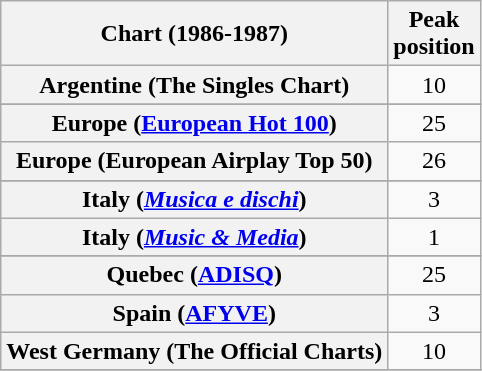<table class="wikitable sortable plainrowheaders">
<tr>
<th>Chart (1986-1987)</th>
<th>Peak<br>position</th>
</tr>
<tr>
<th scope="row">Argentine (The Singles Chart)</th>
<td align="center">10</td>
</tr>
<tr>
</tr>
<tr>
<th scope="row">Europe (<a href='#'>European Hot 100</a>)</th>
<td align="center">25</td>
</tr>
<tr>
<th scope="row">Europe (European Airplay Top 50)</th>
<td style="text-align:center;">26</td>
</tr>
<tr>
</tr>
<tr>
<th scope="row">Italy (<em><a href='#'>Musica e dischi</a></em>)</th>
<td align="center">3</td>
</tr>
<tr>
<th scope="row">Italy  (<em><a href='#'>Music & Media</a></em>)</th>
<td align="center">1</td>
</tr>
<tr>
</tr>
<tr>
<th scope="row">Quebec (<a href='#'>ADISQ</a>)</th>
<td align="center">25</td>
</tr>
<tr>
<th scope="row">Spain (<a href='#'>AFYVE</a>)</th>
<td align="center">3</td>
</tr>
<tr>
<th scope="row">West Germany (The Official Charts)</th>
<td align="center">10</td>
</tr>
<tr>
</tr>
</table>
